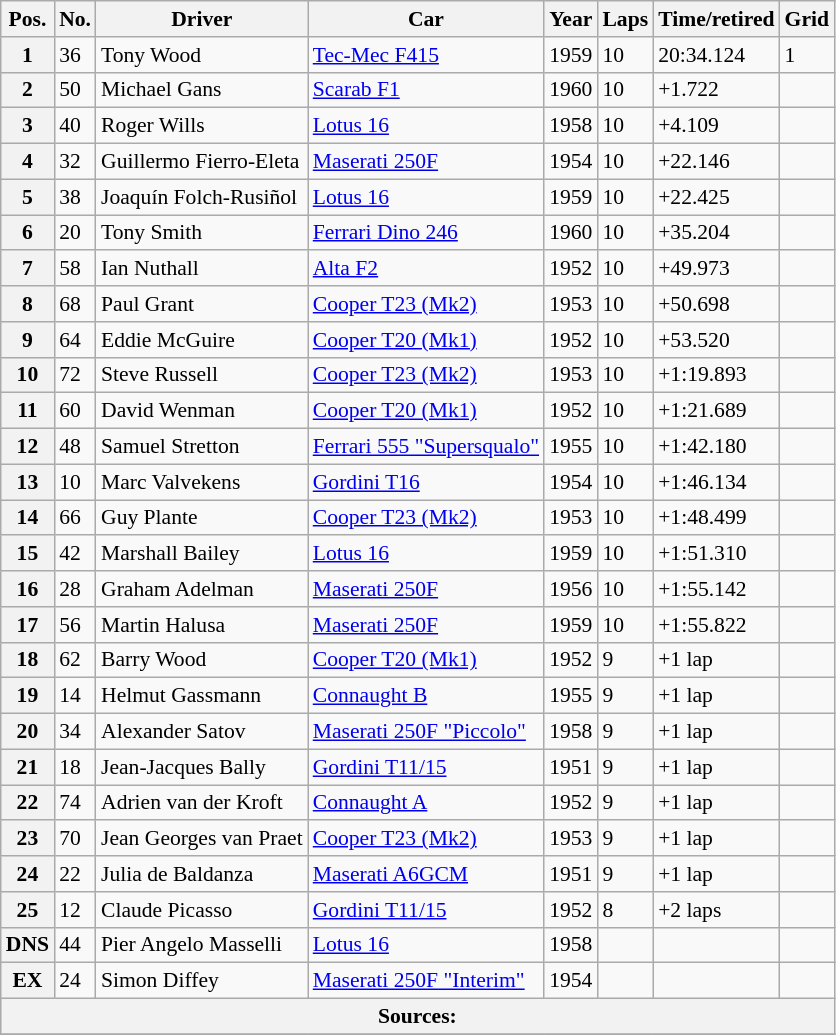<table class="wikitable" style="font-size:90%">
<tr>
<th>Pos.</th>
<th>No.</th>
<th>Driver</th>
<th>Car</th>
<th>Year</th>
<th>Laps</th>
<th>Time/retired</th>
<th>Grid</th>
</tr>
<tr>
<th>1</th>
<td>36</td>
<td> Tony Wood</td>
<td><a href='#'>Tec-Mec F415</a></td>
<td>1959</td>
<td>10</td>
<td>20:34.124</td>
<td>1</td>
</tr>
<tr>
<th>2</th>
<td>50</td>
<td> Michael Gans</td>
<td><a href='#'>Scarab F1</a></td>
<td>1960</td>
<td>10</td>
<td>+1.722</td>
<td></td>
</tr>
<tr>
<th>3</th>
<td>40</td>
<td> Roger Wills</td>
<td><a href='#'>Lotus 16</a></td>
<td>1958</td>
<td>10</td>
<td>+4.109</td>
<td></td>
</tr>
<tr>
<th>4</th>
<td>32</td>
<td> Guillermo Fierro-Eleta</td>
<td><a href='#'>Maserati 250F</a></td>
<td>1954</td>
<td>10</td>
<td>+22.146</td>
<td></td>
</tr>
<tr>
<th>5</th>
<td>38</td>
<td> Joaquín Folch-Rusiñol</td>
<td><a href='#'>Lotus 16</a></td>
<td>1959</td>
<td>10</td>
<td>+22.425</td>
<td></td>
</tr>
<tr>
<th>6</th>
<td>20</td>
<td> Tony Smith</td>
<td><a href='#'>Ferrari Dino 246</a></td>
<td>1960</td>
<td>10</td>
<td>+35.204</td>
<td></td>
</tr>
<tr>
<th>7</th>
<td>58</td>
<td> Ian Nuthall</td>
<td><a href='#'>Alta F2</a></td>
<td>1952</td>
<td>10</td>
<td>+49.973</td>
<td></td>
</tr>
<tr>
<th>8</th>
<td>68</td>
<td> Paul Grant</td>
<td><a href='#'>Cooper T23 (Mk2)</a></td>
<td>1953</td>
<td>10</td>
<td>+50.698</td>
<td></td>
</tr>
<tr>
<th>9</th>
<td>64</td>
<td> Eddie McGuire</td>
<td><a href='#'>Cooper T20 (Mk1)</a></td>
<td>1952</td>
<td>10</td>
<td>+53.520</td>
<td></td>
</tr>
<tr>
<th>10</th>
<td>72</td>
<td> Steve Russell</td>
<td><a href='#'>Cooper T23 (Mk2)</a></td>
<td>1953</td>
<td>10</td>
<td>+1:19.893</td>
<td></td>
</tr>
<tr>
<th>11</th>
<td>60</td>
<td> David Wenman</td>
<td><a href='#'>Cooper T20 (Mk1)</a></td>
<td>1952</td>
<td>10</td>
<td>+1:21.689</td>
<td></td>
</tr>
<tr>
<th>12</th>
<td>48</td>
<td> Samuel Stretton</td>
<td><a href='#'>Ferrari 555 "Supersqualo"</a></td>
<td>1955</td>
<td>10</td>
<td>+1:42.180</td>
<td></td>
</tr>
<tr>
<th>13</th>
<td>10</td>
<td> Marc Valvekens</td>
<td><a href='#'>Gordini T16</a></td>
<td>1954</td>
<td>10</td>
<td>+1:46.134</td>
<td></td>
</tr>
<tr>
<th>14</th>
<td>66</td>
<td> Guy Plante</td>
<td><a href='#'>Cooper T23 (Mk2)</a></td>
<td>1953</td>
<td>10</td>
<td>+1:48.499</td>
<td></td>
</tr>
<tr>
<th>15</th>
<td>42</td>
<td> Marshall Bailey</td>
<td><a href='#'>Lotus 16</a></td>
<td>1959</td>
<td>10</td>
<td>+1:51.310</td>
<td></td>
</tr>
<tr>
<th>16</th>
<td>28</td>
<td> Graham Adelman</td>
<td><a href='#'>Maserati 250F</a></td>
<td>1956</td>
<td>10</td>
<td>+1:55.142</td>
<td></td>
</tr>
<tr>
<th>17</th>
<td>56</td>
<td> Martin Halusa</td>
<td><a href='#'>Maserati 250F</a></td>
<td>1959</td>
<td>10</td>
<td>+1:55.822</td>
<td></td>
</tr>
<tr>
<th>18</th>
<td>62</td>
<td> Barry Wood</td>
<td><a href='#'>Cooper T20 (Mk1)</a></td>
<td>1952</td>
<td>9</td>
<td>+1 lap</td>
<td></td>
</tr>
<tr>
<th>19</th>
<td>14</td>
<td> Helmut Gassmann</td>
<td><a href='#'>Connaught B</a></td>
<td>1955</td>
<td>9</td>
<td>+1 lap</td>
<td></td>
</tr>
<tr>
<th>20</th>
<td>34</td>
<td> Alexander Satov</td>
<td><a href='#'>Maserati 250F "Piccolo"</a></td>
<td>1958</td>
<td>9</td>
<td>+1 lap</td>
<td></td>
</tr>
<tr>
<th>21</th>
<td>18</td>
<td> Jean-Jacques Bally</td>
<td><a href='#'>Gordini T11/15</a></td>
<td>1951</td>
<td>9</td>
<td>+1 lap</td>
<td></td>
</tr>
<tr>
<th>22</th>
<td>74</td>
<td> Adrien van der Kroft</td>
<td><a href='#'>Connaught A</a></td>
<td>1952</td>
<td>9</td>
<td>+1 lap</td>
<td></td>
</tr>
<tr>
<th>23</th>
<td>70</td>
<td> Jean Georges van Praet</td>
<td><a href='#'>Cooper T23 (Mk2)</a></td>
<td>1953</td>
<td>9</td>
<td>+1 lap</td>
<td></td>
</tr>
<tr>
<th>24</th>
<td>22</td>
<td> Julia de Baldanza</td>
<td><a href='#'>Maserati A6GCM</a></td>
<td>1951</td>
<td>9</td>
<td>+1 lap</td>
<td></td>
</tr>
<tr>
<th>25</th>
<td>12</td>
<td> Claude Picasso</td>
<td><a href='#'>Gordini T11/15</a></td>
<td>1952</td>
<td>8</td>
<td>+2 laps</td>
<td></td>
</tr>
<tr>
<th>DNS</th>
<td>44</td>
<td> Pier Angelo Masselli</td>
<td><a href='#'>Lotus 16</a></td>
<td>1958</td>
<td></td>
<td></td>
<td></td>
</tr>
<tr>
<th>EX</th>
<td>24</td>
<td> Simon Diffey</td>
<td><a href='#'>Maserati 250F "Interim"</a></td>
<td>1954</td>
<td></td>
<td></td>
<td></td>
</tr>
<tr style="background-color:#E5E4E2" align="center">
<th colspan=8>Sources:</th>
</tr>
<tr>
</tr>
</table>
